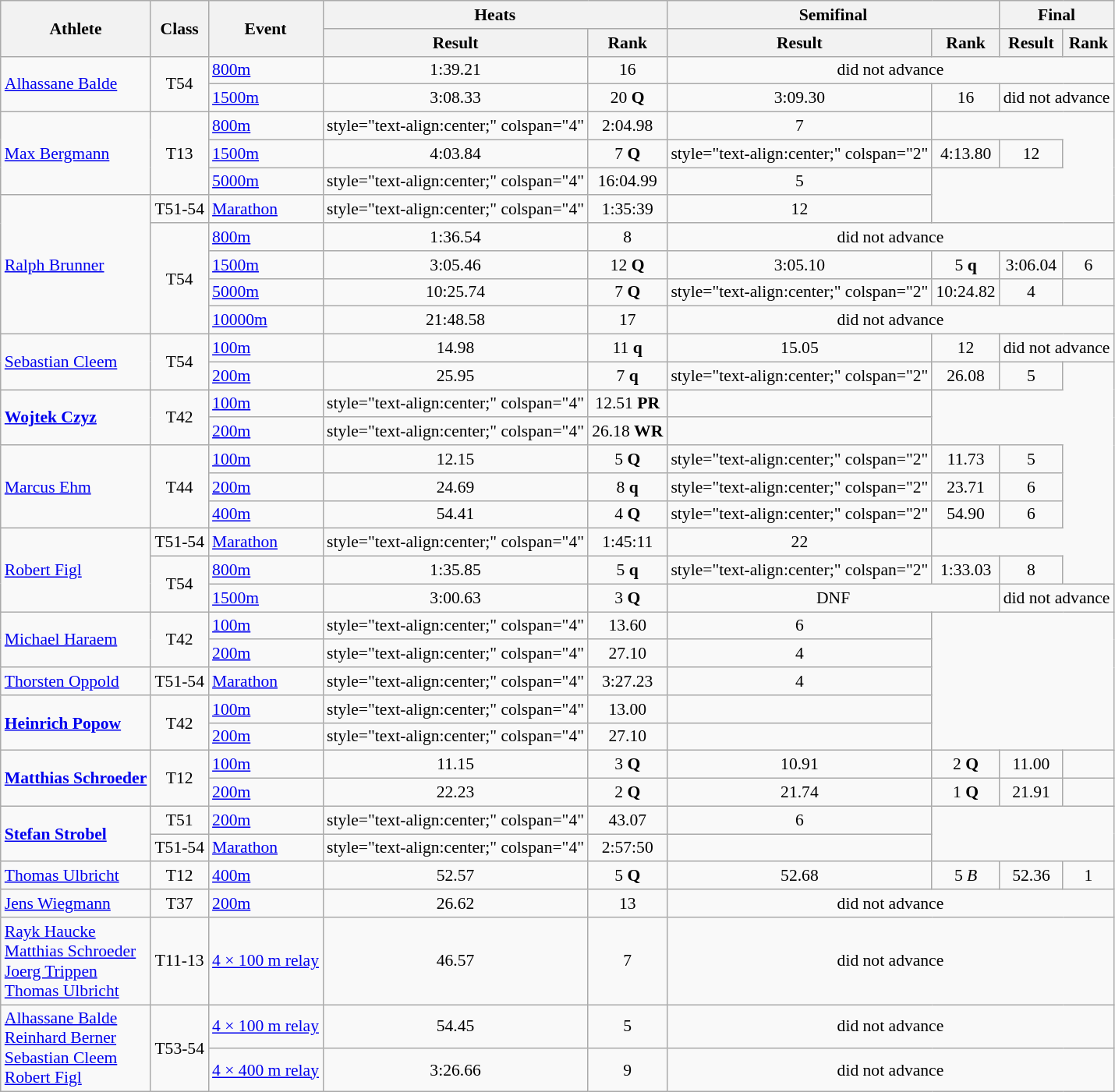<table class=wikitable style="font-size:90%">
<tr>
<th rowspan="2">Athlete</th>
<th rowspan="2">Class</th>
<th rowspan="2">Event</th>
<th colspan="2">Heats</th>
<th colspan="2">Semifinal</th>
<th colspan="2">Final</th>
</tr>
<tr>
<th>Result</th>
<th>Rank</th>
<th>Result</th>
<th>Rank</th>
<th>Result</th>
<th>Rank</th>
</tr>
<tr>
<td rowspan="2"><a href='#'>Alhassane Balde</a></td>
<td rowspan="2" style="text-align:center;">T54</td>
<td><a href='#'>800m</a></td>
<td style="text-align:center;">1:39.21</td>
<td style="text-align:center;">16</td>
<td style="text-align:center;" colspan="4">did not advance</td>
</tr>
<tr>
<td><a href='#'>1500m</a></td>
<td style="text-align:center;">3:08.33</td>
<td style="text-align:center;">20 <strong>Q</strong></td>
<td style="text-align:center;">3:09.30</td>
<td style="text-align:center;">16</td>
<td style="text-align:center;" colspan="2">did not advance</td>
</tr>
<tr>
<td rowspan="3"><a href='#'>Max Bergmann</a></td>
<td rowspan="3" style="text-align:center;">T13</td>
<td><a href='#'>800m</a></td>
<td>style="text-align:center;" colspan="4" </td>
<td style="text-align:center;">2:04.98</td>
<td style="text-align:center;">7</td>
</tr>
<tr>
<td><a href='#'>1500m</a></td>
<td style="text-align:center;">4:03.84</td>
<td style="text-align:center;">7 <strong>Q</strong></td>
<td>style="text-align:center;" colspan="2" </td>
<td style="text-align:center;">4:13.80</td>
<td style="text-align:center;">12</td>
</tr>
<tr>
<td><a href='#'>5000m</a></td>
<td>style="text-align:center;" colspan="4" </td>
<td style="text-align:center;">16:04.99</td>
<td style="text-align:center;">5</td>
</tr>
<tr>
<td rowspan="5"><a href='#'>Ralph Brunner</a></td>
<td style="text-align:center;">T51-54</td>
<td><a href='#'>Marathon</a></td>
<td>style="text-align:center;" colspan="4" </td>
<td style="text-align:center;">1:35:39</td>
<td style="text-align:center;">12</td>
</tr>
<tr>
<td rowspan="4" style="text-align:center;">T54</td>
<td><a href='#'>800m</a></td>
<td style="text-align:center;">1:36.54</td>
<td style="text-align:center;">8</td>
<td style="text-align:center;" colspan="4">did not advance</td>
</tr>
<tr>
<td><a href='#'>1500m</a></td>
<td style="text-align:center;">3:05.46</td>
<td style="text-align:center;">12 <strong>Q</strong></td>
<td style="text-align:center;">3:05.10</td>
<td style="text-align:center;">5 <strong>q</strong></td>
<td style="text-align:center;">3:06.04</td>
<td style="text-align:center;">6</td>
</tr>
<tr>
<td><a href='#'>5000m</a></td>
<td style="text-align:center;">10:25.74</td>
<td style="text-align:center;">7 <strong>Q</strong></td>
<td>style="text-align:center;" colspan="2" </td>
<td style="text-align:center;">10:24.82</td>
<td style="text-align:center;">4</td>
</tr>
<tr>
<td><a href='#'>10000m</a></td>
<td style="text-align:center;">21:48.58</td>
<td style="text-align:center;">17</td>
<td style="text-align:center;" colspan="4">did not advance</td>
</tr>
<tr>
<td rowspan="2"><a href='#'>Sebastian Cleem</a></td>
<td rowspan="2" style="text-align:center;">T54</td>
<td><a href='#'>100m</a></td>
<td style="text-align:center;">14.98</td>
<td style="text-align:center;">11 <strong>q</strong></td>
<td style="text-align:center;">15.05</td>
<td style="text-align:center;">12</td>
<td style="text-align:center;" colspan="2">did not advance</td>
</tr>
<tr>
<td><a href='#'>200m</a></td>
<td style="text-align:center;">25.95</td>
<td style="text-align:center;">7 <strong>q</strong></td>
<td>style="text-align:center;" colspan="2" </td>
<td style="text-align:center;">26.08</td>
<td style="text-align:center;">5</td>
</tr>
<tr>
<td rowspan="2"><strong><a href='#'>Wojtek Czyz</a></strong></td>
<td rowspan="2" style="text-align:center;">T42</td>
<td><a href='#'>100m</a></td>
<td>style="text-align:center;" colspan="4" </td>
<td style="text-align:center;">12.51 <strong>PR</strong></td>
<td style="text-align:center;"></td>
</tr>
<tr>
<td><a href='#'>200m</a></td>
<td>style="text-align:center;" colspan="4" </td>
<td style="text-align:center;">26.18 <strong>WR</strong></td>
<td style="text-align:center;"></td>
</tr>
<tr>
<td rowspan="3"><a href='#'>Marcus Ehm</a></td>
<td rowspan="3" style="text-align:center;">T44</td>
<td><a href='#'>100m</a></td>
<td style="text-align:center;">12.15</td>
<td style="text-align:center;">5 <strong>Q</strong></td>
<td>style="text-align:center;" colspan="2" </td>
<td style="text-align:center;">11.73</td>
<td style="text-align:center;">5</td>
</tr>
<tr>
<td><a href='#'>200m</a></td>
<td style="text-align:center;">24.69</td>
<td style="text-align:center;">8 <strong>q</strong></td>
<td>style="text-align:center;" colspan="2" </td>
<td style="text-align:center;">23.71</td>
<td style="text-align:center;">6</td>
</tr>
<tr>
<td><a href='#'>400m</a></td>
<td style="text-align:center;">54.41</td>
<td style="text-align:center;">4 <strong>Q</strong></td>
<td>style="text-align:center;" colspan="2" </td>
<td style="text-align:center;">54.90</td>
<td style="text-align:center;">6</td>
</tr>
<tr>
<td rowspan="3"><a href='#'>Robert Figl</a></td>
<td style="text-align:center;">T51-54</td>
<td><a href='#'>Marathon</a></td>
<td>style="text-align:center;" colspan="4" </td>
<td style="text-align:center;">1:45:11</td>
<td style="text-align:center;">22</td>
</tr>
<tr>
<td rowspan="2" style="text-align:center;">T54</td>
<td><a href='#'>800m</a></td>
<td style="text-align:center;">1:35.85</td>
<td style="text-align:center;">5 <strong>q</strong></td>
<td>style="text-align:center;" colspan="2" </td>
<td style="text-align:center;">1:33.03</td>
<td style="text-align:center;">8</td>
</tr>
<tr>
<td><a href='#'>1500m</a></td>
<td style="text-align:center;">3:00.63</td>
<td style="text-align:center;">3 <strong>Q</strong></td>
<td style="text-align:center;" colspan="2">DNF</td>
<td style="text-align:center;" colspan="2">did not advance</td>
</tr>
<tr>
<td rowspan="2"><a href='#'>Michael Haraem</a></td>
<td rowspan="2" style="text-align:center;">T42</td>
<td><a href='#'>100m</a></td>
<td>style="text-align:center;" colspan="4" </td>
<td style="text-align:center;">13.60</td>
<td style="text-align:center;">6</td>
</tr>
<tr>
<td><a href='#'>200m</a></td>
<td>style="text-align:center;" colspan="4" </td>
<td style="text-align:center;">27.10</td>
<td style="text-align:center;">4</td>
</tr>
<tr>
<td><a href='#'>Thorsten Oppold</a></td>
<td style="text-align:center;">T51-54</td>
<td><a href='#'>Marathon</a></td>
<td>style="text-align:center;" colspan="4" </td>
<td style="text-align:center;">3:27.23</td>
<td style="text-align:center;">4</td>
</tr>
<tr>
<td rowspan="2"><strong><a href='#'>Heinrich Popow</a></strong></td>
<td rowspan="2" style="text-align:center;">T42</td>
<td><a href='#'>100m</a></td>
<td>style="text-align:center;" colspan="4" </td>
<td style="text-align:center;">13.00</td>
<td style="text-align:center;"></td>
</tr>
<tr>
<td><a href='#'>200m</a></td>
<td>style="text-align:center;" colspan="4" </td>
<td style="text-align:center;">27.10</td>
<td style="text-align:center;"></td>
</tr>
<tr>
<td rowspan="2"><strong><a href='#'>Matthias Schroeder</a></strong></td>
<td rowspan="2" style="text-align:center;">T12</td>
<td><a href='#'>100m</a></td>
<td style="text-align:center;">11.15</td>
<td style="text-align:center;">3 <strong>Q</strong></td>
<td style="text-align:center;">10.91</td>
<td style="text-align:center;">2 <strong>Q</strong></td>
<td style="text-align:center;">11.00</td>
<td style="text-align:center;"></td>
</tr>
<tr>
<td><a href='#'>200m</a></td>
<td style="text-align:center;">22.23</td>
<td style="text-align:center;">2 <strong>Q</strong></td>
<td style="text-align:center;">21.74</td>
<td style="text-align:center;">1 <strong>Q</strong></td>
<td style="text-align:center;">21.91</td>
<td style="text-align:center;"></td>
</tr>
<tr>
<td rowspan="2"><strong><a href='#'>Stefan Strobel</a></strong></td>
<td style="text-align:center;">T51</td>
<td><a href='#'>200m</a></td>
<td>style="text-align:center;" colspan="4" </td>
<td style="text-align:center;">43.07</td>
<td style="text-align:center;">6</td>
</tr>
<tr>
<td style="text-align:center;">T51-54</td>
<td><a href='#'>Marathon</a></td>
<td>style="text-align:center;" colspan="4" </td>
<td style="text-align:center;">2:57:50</td>
<td style="text-align:center;"></td>
</tr>
<tr>
<td><a href='#'>Thomas Ulbricht</a></td>
<td style="text-align:center;">T12</td>
<td><a href='#'>400m</a></td>
<td style="text-align:center;">52.57</td>
<td style="text-align:center;">5 <strong>Q</strong></td>
<td style="text-align:center;">52.68</td>
<td style="text-align:center;">5 <em>B</em></td>
<td style="text-align:center;">52.36</td>
<td style="text-align:center;">1</td>
</tr>
<tr>
<td><a href='#'>Jens Wiegmann</a></td>
<td style="text-align:center;">T37</td>
<td><a href='#'>200m</a></td>
<td style="text-align:center;">26.62</td>
<td style="text-align:center;">13</td>
<td style="text-align:center;" colspan="4">did not advance</td>
</tr>
<tr>
<td><a href='#'>Rayk Haucke</a><br> <a href='#'>Matthias Schroeder</a><br> <a href='#'>Joerg Trippen</a><br> <a href='#'>Thomas Ulbricht</a></td>
<td style="text-align:center;">T11-13</td>
<td><a href='#'>4 × 100 m relay</a></td>
<td style="text-align:center;">46.57</td>
<td style="text-align:center;">7</td>
<td style="text-align:center;" colspan="4">did not advance</td>
</tr>
<tr>
<td rowspan="2"><a href='#'>Alhassane Balde</a><br> <a href='#'>Reinhard Berner</a><br> <a href='#'>Sebastian Cleem</a><br> <a href='#'>Robert Figl</a></td>
<td rowspan="2" style="text-align:center;">T53-54</td>
<td><a href='#'>4 × 100 m relay</a></td>
<td style="text-align:center;">54.45</td>
<td style="text-align:center;">5</td>
<td style="text-align:center;" colspan="4">did not advance</td>
</tr>
<tr>
<td><a href='#'>4 × 400 m relay</a></td>
<td style="text-align:center;">3:26.66</td>
<td style="text-align:center;">9</td>
<td style="text-align:center;" colspan="4">did not advance</td>
</tr>
</table>
